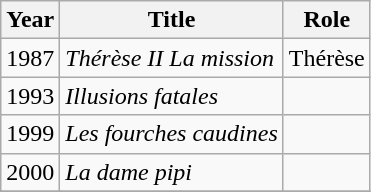<table class="wikitable sortable mw-collapsible">
<tr>
<th scope="col">Year</th>
<th scope="col">Title</th>
<th scope="col">Role</th>
</tr>
<tr>
<td>1987</td>
<td><em>Thérèse II La mission</em></td>
<td>Thérèse</td>
</tr>
<tr>
<td>1993</td>
<td><em>Illusions fatales</em></td>
<td></td>
</tr>
<tr>
<td>1999</td>
<td><em>Les fourches caudines</em></td>
<td></td>
</tr>
<tr>
<td>2000</td>
<td><em>La dame pipi</em></td>
<td></td>
</tr>
<tr>
</tr>
</table>
